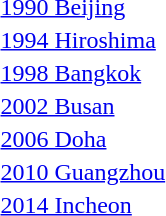<table>
<tr>
<td><a href='#'>1990 Beijing</a></td>
<td></td>
<td></td>
<td></td>
</tr>
<tr>
<td><a href='#'>1994 Hiroshima</a></td>
<td></td>
<td></td>
<td></td>
</tr>
<tr>
<td><a href='#'>1998 Bangkok</a></td>
<td></td>
<td></td>
<td></td>
</tr>
<tr>
<td><a href='#'>2002 Busan</a></td>
<td></td>
<td></td>
<td></td>
</tr>
<tr>
<td><a href='#'>2006 Doha</a></td>
<td></td>
<td></td>
<td></td>
</tr>
<tr>
<td><a href='#'>2010 Guangzhou</a></td>
<td></td>
<td></td>
<td></td>
</tr>
<tr>
<td><a href='#'>2014 Incheon</a></td>
<td></td>
<td></td>
<td></td>
</tr>
</table>
